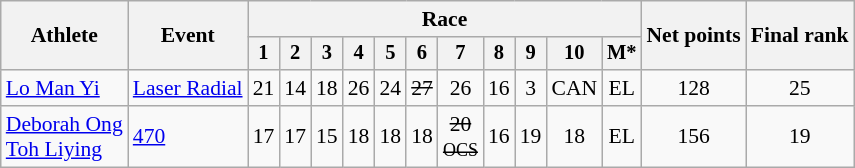<table class="wikitable" style="font-size:90%">
<tr>
<th rowspan=2>Athlete</th>
<th rowspan=2>Event</th>
<th colspan=11>Race</th>
<th rowspan=2>Net points</th>
<th rowspan=2>Final rank</th>
</tr>
<tr style="font-size:95%">
<th>1</th>
<th>2</th>
<th>3</th>
<th>4</th>
<th>5</th>
<th>6</th>
<th>7</th>
<th>8</th>
<th>9</th>
<th>10</th>
<th>M*</th>
</tr>
<tr align=center>
<td align=left><a href='#'>Lo Man Yi</a></td>
<td align=left><a href='#'>Laser Radial</a></td>
<td>21</td>
<td>14</td>
<td>18</td>
<td>26</td>
<td>24</td>
<td><s>27</s></td>
<td>26</td>
<td>16</td>
<td>3</td>
<td>CAN</td>
<td>EL</td>
<td>128</td>
<td>25</td>
</tr>
<tr align=center>
<td align=left><a href='#'>Deborah Ong</a><br><a href='#'>Toh Liying</a></td>
<td align=left><a href='#'>470</a></td>
<td>17</td>
<td>17</td>
<td>15</td>
<td>18</td>
<td>18</td>
<td>18</td>
<td><s>20<br><small>OCS</small></s></td>
<td>16</td>
<td>19</td>
<td>18</td>
<td>EL</td>
<td>156</td>
<td>19</td>
</tr>
</table>
